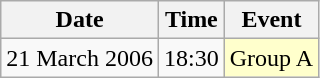<table class = "wikitable" style="text-align:center;">
<tr>
<th>Date</th>
<th>Time</th>
<th>Event</th>
</tr>
<tr>
<td>21 March 2006</td>
<td>18:30</td>
<td bgcolor=ffffcc>Group A</td>
</tr>
</table>
